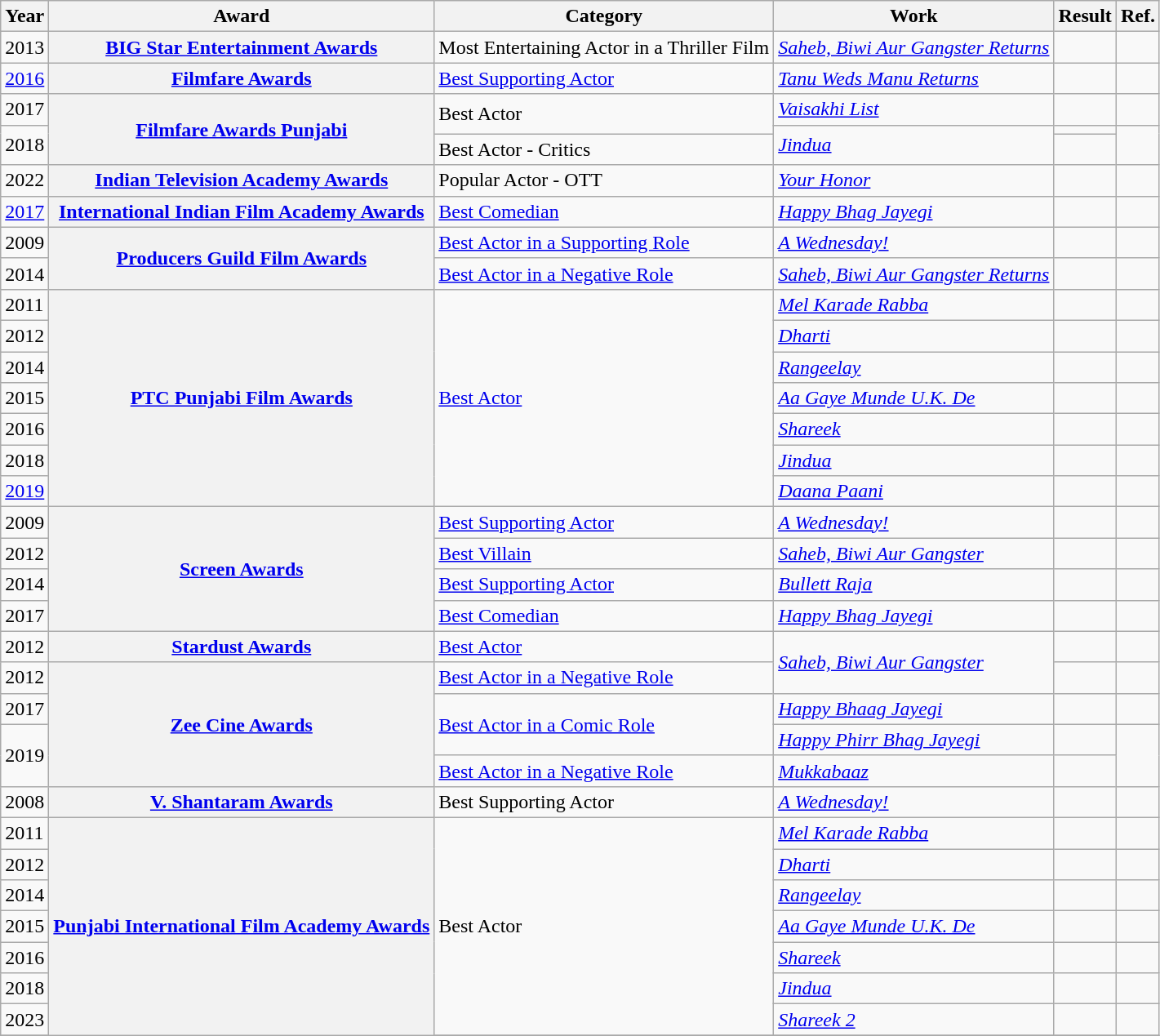<table class="wikitable plainrowheaders">
<tr>
<th>Year</th>
<th>Award</th>
<th>Category</th>
<th>Work</th>
<th>Result</th>
<th>Ref.</th>
</tr>
<tr>
<td>2013</td>
<th scope="row"><a href='#'>BIG Star Entertainment Awards</a></th>
<td>Most Entertaining Actor in a Thriller Film</td>
<td><em><a href='#'>Saheb, Biwi Aur Gangster Returns</a></em></td>
<td></td>
<td></td>
</tr>
<tr>
<td><a href='#'>2016</a></td>
<th scope="row"><a href='#'>Filmfare Awards</a></th>
<td><a href='#'>Best Supporting Actor</a></td>
<td><em><a href='#'>Tanu Weds Manu Returns</a></em></td>
<td></td>
<td></td>
</tr>
<tr>
<td>2017</td>
<th scope="row" rowspan="3"><a href='#'>Filmfare Awards Punjabi</a></th>
<td rowspan="2">Best Actor</td>
<td><em><a href='#'>Vaisakhi List</a></em></td>
<td></td>
<td></td>
</tr>
<tr>
<td rowspan="2">2018</td>
<td rowspan="2"><em><a href='#'>Jindua</a></em></td>
<td></td>
<td rowspan="2"></td>
</tr>
<tr>
<td>Best Actor - Critics</td>
<td></td>
</tr>
<tr>
<td>2022</td>
<th scope="row"><a href='#'>Indian Television Academy Awards</a></th>
<td>Popular Actor - OTT</td>
<td><em><a href='#'>Your Honor</a></em></td>
<td></td>
<td></td>
</tr>
<tr>
<td><a href='#'>2017</a></td>
<th scope="row"><a href='#'>International Indian Film Academy Awards</a></th>
<td><a href='#'>Best Comedian</a></td>
<td><em><a href='#'>Happy Bhag Jayegi</a></em></td>
<td></td>
<td></td>
</tr>
<tr>
<td>2009</td>
<th scope="row" rowspan="2"><a href='#'>Producers Guild Film Awards</a></th>
<td><a href='#'>Best Actor in a Supporting Role</a></td>
<td><em><a href='#'>A Wednesday!</a></em></td>
<td></td>
<td></td>
</tr>
<tr>
<td>2014</td>
<td><a href='#'>Best Actor in a Negative Role</a></td>
<td><em><a href='#'>Saheb, Biwi Aur Gangster Returns</a></em></td>
<td></td>
<td></td>
</tr>
<tr>
<td>2011</td>
<th scope="row" rowspan="7"><a href='#'>PTC Punjabi Film Awards</a></th>
<td rowspan="7"><a href='#'>Best Actor</a></td>
<td><em><a href='#'>Mel Karade Rabba</a></em></td>
<td></td>
<td></td>
</tr>
<tr>
<td>2012</td>
<td><em><a href='#'>Dharti</a></em></td>
<td></td>
<td></td>
</tr>
<tr>
<td>2014</td>
<td><em><a href='#'>Rangeelay</a></em></td>
<td></td>
<td></td>
</tr>
<tr>
<td>2015</td>
<td><em><a href='#'>Aa Gaye Munde U.K. De</a></em></td>
<td></td>
<td></td>
</tr>
<tr>
<td>2016</td>
<td><em><a href='#'>Shareek</a></em></td>
<td></td>
<td></td>
</tr>
<tr>
<td>2018</td>
<td><em><a href='#'>Jindua</a></em></td>
<td></td>
<td></td>
</tr>
<tr>
<td><a href='#'>2019</a></td>
<td><em><a href='#'>Daana Paani</a></em></td>
<td></td>
<td></td>
</tr>
<tr>
<td>2009</td>
<th scope="row" rowspan="4"><a href='#'>Screen Awards</a></th>
<td><a href='#'>Best Supporting Actor</a></td>
<td><em><a href='#'>A Wednesday!</a></em></td>
<td></td>
<td></td>
</tr>
<tr>
<td>2012</td>
<td><a href='#'>Best Villain</a></td>
<td><em><a href='#'>Saheb, Biwi Aur Gangster</a></em></td>
<td></td>
<td></td>
</tr>
<tr>
<td>2014</td>
<td><a href='#'>Best Supporting Actor</a></td>
<td><em><a href='#'>Bullett Raja</a></em></td>
<td></td>
<td></td>
</tr>
<tr>
<td>2017</td>
<td><a href='#'>Best Comedian</a></td>
<td><em><a href='#'>Happy Bhag Jayegi</a></em></td>
<td></td>
<td></td>
</tr>
<tr>
<td>2012</td>
<th scope="row"><a href='#'>Stardust Awards</a></th>
<td><a href='#'>Best Actor</a></td>
<td rowspan="2"><em><a href='#'>Saheb, Biwi Aur Gangster</a></em></td>
<td></td>
<td></td>
</tr>
<tr>
<td>2012</td>
<th scope="row" rowspan="4"><a href='#'>Zee Cine Awards</a></th>
<td><a href='#'>Best Actor in a Negative Role</a></td>
<td></td>
<td></td>
</tr>
<tr>
<td>2017</td>
<td rowspan="2"><a href='#'>Best Actor in a Comic Role</a></td>
<td><em><a href='#'>Happy Bhaag Jayegi</a></em></td>
<td></td>
<td></td>
</tr>
<tr>
<td rowspan="2">2019</td>
<td><em><a href='#'>Happy Phirr Bhag Jayegi</a></em></td>
<td></td>
<td rowspan="2"></td>
</tr>
<tr>
<td><a href='#'>Best Actor in a Negative Role</a></td>
<td><em><a href='#'>Mukkabaaz</a></em></td>
<td></td>
</tr>
<tr>
<td>2008</td>
<th scope="row"><a href='#'>V. Shantaram Awards</a></th>
<td>Best Supporting Actor</td>
<td><em><a href='#'>A Wednesday!</a></em></td>
<td></td>
<td></td>
</tr>
<tr>
<td>2011</td>
<th scope="row" rowspan="8"><a href='#'>Punjabi International Film Academy Awards</a></th>
<td rowspan="7">Best Actor</td>
<td><em><a href='#'>Mel Karade Rabba</a></em></td>
<td></td>
<td></td>
</tr>
<tr>
<td>2012</td>
<td><em><a href='#'>Dharti</a></em></td>
<td></td>
<td></td>
</tr>
<tr>
<td>2014</td>
<td><em><a href='#'>Rangeelay</a></em></td>
<td></td>
<td></td>
</tr>
<tr>
<td>2015</td>
<td><em><a href='#'>Aa Gaye Munde U.K. De</a></em></td>
<td></td>
<td></td>
</tr>
<tr>
<td>2016</td>
<td><em><a href='#'>Shareek</a></em></td>
<td></td>
<td></td>
</tr>
<tr>
<td>2018</td>
<td><em><a href='#'>Jindua</a></em></td>
<td></td>
<td></td>
</tr>
<tr>
<td>2023</td>
<td><em><a href='#'>Shareek 2</a></em></td>
<td></td>
<td></td>
</tr>
<tr>
</tr>
</table>
